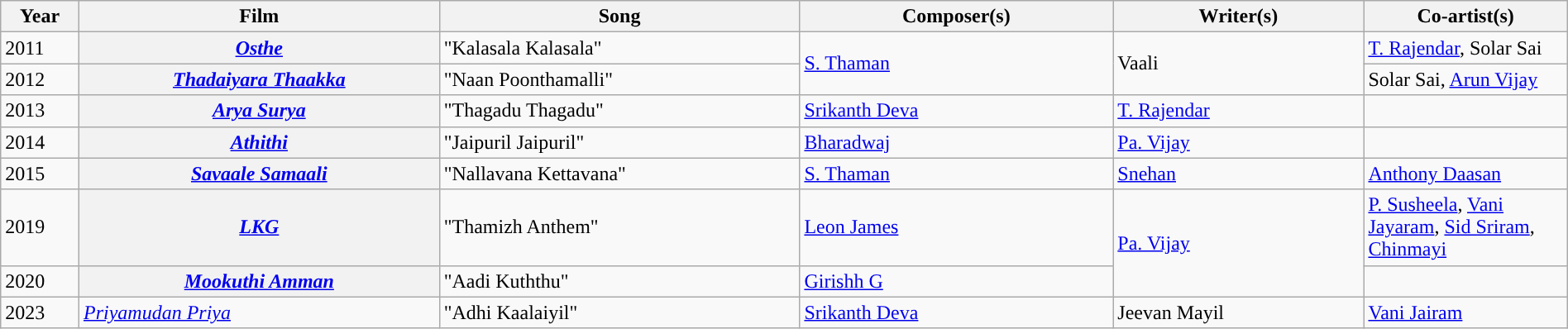<table class="wikitable plainrowheaders" width="100%" textcolor:#000;">
<tr style="background:#b0e0e66;">
<th scope="col" width=5%><strong>Year</strong></th>
<th scope="col" width=23%><strong>Film</strong></th>
<th scope="col" width=23%><strong>Song</strong></th>
<th scope="col" width=20%><strong>Composer(s)</strong></th>
<th scope="col" width=16%><strong>Writer(s)</strong></th>
<th scope="col" width=18%><strong>Co-artist(s)</strong></th>
</tr>
<tr>
<td>2011</td>
<th><em><a href='#'>Osthe</a></em></th>
<td>"Kalasala Kalasala"</td>
<td rowspan="2"><a href='#'>S. Thaman</a></td>
<td rowspan="2">Vaali</td>
<td><a href='#'>T. Rajendar</a>, Solar Sai</td>
</tr>
<tr>
<td>2012</td>
<th><em><a href='#'>Thadaiyara Thaakka</a></em></th>
<td>"Naan Poonthamalli"</td>
<td>Solar Sai, <a href='#'>Arun Vijay</a></td>
</tr>
<tr>
<td>2013</td>
<th><em><a href='#'>Arya Surya</a></em></th>
<td>"Thagadu Thagadu"</td>
<td><a href='#'>Srikanth Deva</a></td>
<td><a href='#'>T. Rajendar</a></td>
<td></td>
</tr>
<tr>
<td>2014</td>
<th><em><a href='#'>Athithi</a></em></th>
<td>"Jaipuril Jaipuril"</td>
<td><a href='#'>Bharadwaj</a></td>
<td><a href='#'>Pa. Vijay</a></td>
<td></td>
</tr>
<tr>
<td>2015</td>
<th><em><a href='#'>Savaale Samaali</a></em></th>
<td>"Nallavana Kettavana"</td>
<td><a href='#'>S. Thaman</a></td>
<td><a href='#'>Snehan</a></td>
<td><a href='#'>Anthony Daasan</a></td>
</tr>
<tr>
<td>2019</td>
<th><em><a href='#'>LKG</a></em></th>
<td>"Thamizh Anthem"</td>
<td><a href='#'>Leon James</a></td>
<td rowspan="2"><a href='#'>Pa. Vijay</a></td>
<td><a href='#'>P. Susheela</a>, <a href='#'>Vani Jayaram</a>, <a href='#'>Sid Sriram</a>, <a href='#'>Chinmayi</a></td>
</tr>
<tr>
<td>2020</td>
<th><em><a href='#'>Mookuthi Amman</a></em></th>
<td>"Aadi Kuththu"</td>
<td><a href='#'>Girishh G</a></td>
<td></td>
</tr>
<tr>
<td>2023</td>
<td><em><a href='#'>Priyamudan Priya</a></em></td>
<td>"Adhi Kaalaiyil"</td>
<td><a href='#'>Srikanth Deva</a></td>
<td>Jeevan Mayil</td>
<td><a href='#'>Vani Jairam</a></td>
</tr>
</table>
